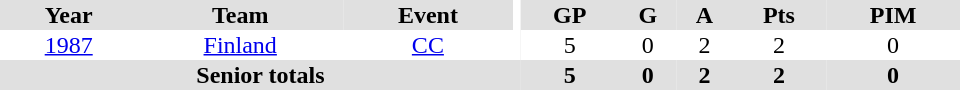<table border="0" cellpadding="1" cellspacing="0" ID="Table3" style="text-align:center; width:40em">
<tr bgcolor="#e0e0e0">
<th>Year</th>
<th>Team</th>
<th>Event</th>
<th rowspan="102" bgcolor="#ffffff"></th>
<th>GP</th>
<th>G</th>
<th>A</th>
<th>Pts</th>
<th>PIM</th>
</tr>
<tr>
<td><a href='#'>1987</a></td>
<td><a href='#'>Finland</a></td>
<td><a href='#'>CC</a></td>
<td>5</td>
<td>0</td>
<td>2</td>
<td>2</td>
<td>0</td>
</tr>
<tr bgcolor="#e0e0e0">
<th colspan="4">Senior totals</th>
<th>5</th>
<th>0</th>
<th>2</th>
<th>2</th>
<th>0</th>
</tr>
</table>
